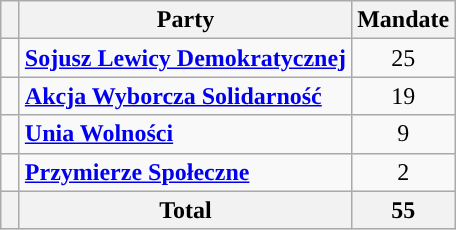<table class="wikitable">
<tr>
<th width=5></th>
<th>Party</th>
<th>Mandate</th>
</tr>
<tr>
<td style="background:"></td>
<td><strong><a href='#'>Sojusz Lewicy Demokratycznej</a></strong></td>
<td align="center">25</td>
</tr>
<tr>
<td style="background:"></td>
<td><strong><a href='#'>Akcja Wyborcza Solidarność</a></strong></td>
<td align="center">19</td>
</tr>
<tr>
<td style="background:"></td>
<td><strong><a href='#'>Unia Wolności</a></strong></td>
<td align="center">9</td>
</tr>
<tr>
<td style="background:"></td>
<td><strong><a href='#'>Przymierze Społeczne</a></strong></td>
<td align="center">2</td>
</tr>
<tr bgcolor="#ececec">
<th></th>
<th>Total</th>
<th align="center">55</th>
</tr>
</table>
